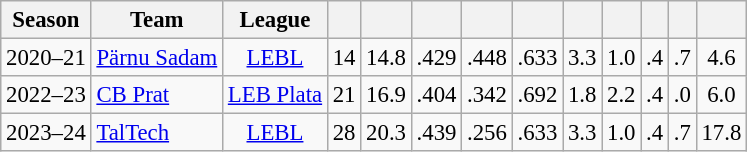<table class="wikitable sortable" style="font-size:95%; text-align:center;">
<tr>
<th>Season</th>
<th>Team</th>
<th>League</th>
<th></th>
<th></th>
<th></th>
<th></th>
<th></th>
<th></th>
<th></th>
<th></th>
<th></th>
<th></th>
</tr>
<tr>
<td>2020–21</td>
<td style="text-align:left;"> <a href='#'>Pärnu Sadam</a></td>
<td><a href='#'>LEBL</a></td>
<td>14</td>
<td>14.8</td>
<td>.429</td>
<td>.448</td>
<td>.633</td>
<td>3.3</td>
<td>1.0</td>
<td>.4</td>
<td>.7</td>
<td>4.6</td>
</tr>
<tr>
<td>2022–23</td>
<td style="text-align:left;"> <a href='#'>CB Prat</a></td>
<td><a href='#'>LEB Plata</a></td>
<td>21</td>
<td>16.9</td>
<td>.404</td>
<td>.342</td>
<td>.692</td>
<td>1.8</td>
<td>2.2</td>
<td>.4</td>
<td>.0</td>
<td>6.0</td>
</tr>
<tr>
<td>2023–24</td>
<td style="text-align:left;"> <a href='#'>TalTech</a></td>
<td><a href='#'>LEBL</a></td>
<td>28</td>
<td>20.3</td>
<td>.439</td>
<td>.256</td>
<td>.633</td>
<td>3.3</td>
<td>1.0</td>
<td>.4</td>
<td>.7</td>
<td>17.8</td>
</tr>
</table>
